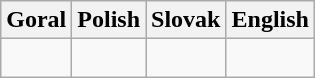<table class="wikitable">
<tr>
<th>Goral</th>
<th>Polish</th>
<th>Slovak</th>
<th>English</th>
</tr>
<tr>
<td><br></td>
<td><br></td>
<td><br></td>
<td><br></td>
</tr>
</table>
